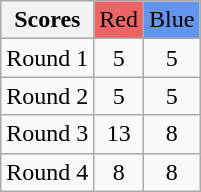<table class="wikitable" style="text-align:center">
<tr>
<th>Scores</th>
<td bgcolor="#EE6363">Red</td>
<td bgcolor="#6495ED">Blue</td>
</tr>
<tr>
<td>Round 1</td>
<td>5</td>
<td>5</td>
</tr>
<tr>
<td>Round 2</td>
<td>5</td>
<td>5</td>
</tr>
<tr>
<td>Round 3</td>
<td>13</td>
<td>8</td>
</tr>
<tr>
<td>Round 4</td>
<td>8</td>
<td>8</td>
</tr>
</table>
